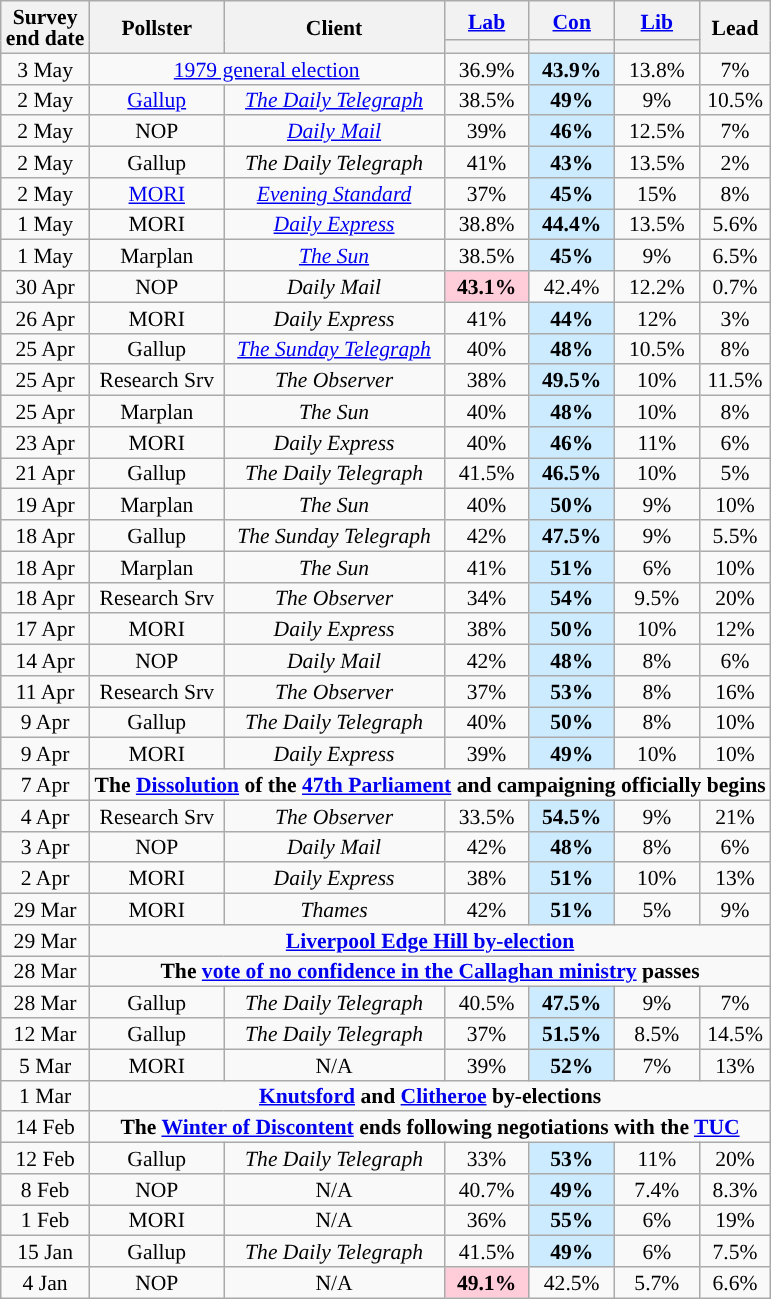<table class="wikitable sortable mw-datatable" style="text-align:center;font-size:90%;line-height:14px;">
<tr>
<th rowspan="2">Survey<br>end date</th>
<th rowspan="2">Pollster</th>
<th rowspan="2">Client</th>
<th class="unsortable" style="width:50px;"><a href='#'>Lab</a></th>
<th class="unsortable" style="width:50px;"><a href='#'>Con</a></th>
<th class="unsortable" style="width:50px;"><a href='#'>Lib</a></th>
<th rowspan="2">Lead</th>
</tr>
<tr>
<th style="background:"></th>
<th style="background:"></th>
<th style="background:"></th>
</tr>
<tr>
<td>3 May</td>
<td colspan="2"><a href='#'>1979 general election</a></td>
<td>36.9%</td>
<td style="background:#CCEBFF;"><strong>43.9%</strong></td>
<td>13.8%</td>
<td style="background:">7%</td>
</tr>
<tr>
<td>2 May</td>
<td><a href='#'>Gallup</a></td>
<td><em><a href='#'>The Daily Telegraph</a></em></td>
<td>38.5%</td>
<td style="background:#CCEBFF;"><strong>49%</strong></td>
<td>9%</td>
<td style="background:">10.5%</td>
</tr>
<tr>
<td>2 May</td>
<td>NOP</td>
<td><em><a href='#'>Daily Mail</a></em></td>
<td>39%</td>
<td style="background:#CCEBFF;"><strong>46%</strong></td>
<td>12.5%</td>
<td style="background:">7%</td>
</tr>
<tr>
<td>2 May</td>
<td>Gallup</td>
<td><em>The Daily Telegraph</em></td>
<td>41%</td>
<td style="background:#CCEBFF;"><strong>43%</strong></td>
<td>13.5%</td>
<td style="background:">2%</td>
</tr>
<tr>
<td>2 May</td>
<td><a href='#'>MORI</a></td>
<td><em><a href='#'>Evening Standard</a></em></td>
<td>37%</td>
<td style="background:#CCEBFF;"><strong>45%</strong></td>
<td>15%</td>
<td style="background:">8%</td>
</tr>
<tr>
<td>1 May</td>
<td>MORI</td>
<td><em><a href='#'>Daily Express</a></em></td>
<td>38.8%</td>
<td style="background:#CCEBFF;"><strong>44.4%</strong></td>
<td>13.5%</td>
<td style="background:">5.6%</td>
</tr>
<tr>
<td>1 May</td>
<td>Marplan</td>
<td><em><a href='#'>The Sun</a></em></td>
<td>38.5%</td>
<td style="background:#CCEBFF;"><strong>45%</strong></td>
<td>9%</td>
<td style="background:">6.5%</td>
</tr>
<tr>
<td>30 Apr</td>
<td>NOP</td>
<td><em>Daily Mail</em></td>
<td style="background:#FFCCDA;"><strong>43.1%</strong></td>
<td>42.4%</td>
<td>12.2%</td>
<td style="background:">0.7%</td>
</tr>
<tr>
<td>26 Apr</td>
<td>MORI</td>
<td><em>Daily Express</em></td>
<td>41%</td>
<td style="background:#CCEBFF;"><strong>44%</strong></td>
<td>12%</td>
<td style="background:">3%</td>
</tr>
<tr>
<td>25 Apr</td>
<td>Gallup</td>
<td><em><a href='#'>The Sunday Telegraph</a></em></td>
<td>40%</td>
<td style="background:#CCEBFF;"><strong>48%</strong></td>
<td>10.5%</td>
<td style="background:">8%</td>
</tr>
<tr>
<td>25 Apr</td>
<td>Research Srv</td>
<td><em>The Observer</em></td>
<td>38%</td>
<td style="background:#CCEBFF;"><strong>49.5%</strong></td>
<td>10%</td>
<td style="background:">11.5%</td>
</tr>
<tr>
<td>25 Apr</td>
<td>Marplan</td>
<td><em>The Sun</em></td>
<td>40%</td>
<td style="background:#CCEBFF;"><strong>48%</strong></td>
<td>10%</td>
<td style="background:">8%</td>
</tr>
<tr>
<td>23 Apr</td>
<td>MORI</td>
<td><em>Daily Express</em></td>
<td>40%</td>
<td style="background:#CCEBFF;"><strong>46%</strong></td>
<td>11%</td>
<td style="background:">6%</td>
</tr>
<tr>
<td>21 Apr</td>
<td>Gallup</td>
<td><em>The Daily Telegraph</em></td>
<td>41.5%</td>
<td style="background:#CCEBFF;"><strong>46.5%</strong></td>
<td>10%</td>
<td style="background:">5%</td>
</tr>
<tr>
<td>19 Apr</td>
<td>Marplan</td>
<td><em>The Sun</em></td>
<td>40%</td>
<td style="background:#CCEBFF;"><strong>50%</strong></td>
<td>9%</td>
<td style="background:">10%</td>
</tr>
<tr>
<td>18 Apr</td>
<td>Gallup</td>
<td><em>The Sunday Telegraph</em></td>
<td>42%</td>
<td style="background:#CCEBFF;"><strong>47.5%</strong></td>
<td>9%</td>
<td style="background:">5.5%</td>
</tr>
<tr>
<td>18 Apr</td>
<td>Marplan</td>
<td><em>The Sun</em></td>
<td>41%</td>
<td style="background:#CCEBFF;"><strong>51%</strong></td>
<td>6%</td>
<td style="background:">10%</td>
</tr>
<tr>
<td>18 Apr</td>
<td>Research Srv</td>
<td><em>The Observer</em></td>
<td>34%</td>
<td style="background:#CCEBFF;"><strong>54%</strong></td>
<td>9.5%</td>
<td style="background:">20%</td>
</tr>
<tr>
<td>17 Apr</td>
<td>MORI</td>
<td><em>Daily Express</em></td>
<td>38%</td>
<td style="background:#CCEBFF;"><strong>50%</strong></td>
<td>10%</td>
<td style="background:">12%</td>
</tr>
<tr>
<td>14 Apr</td>
<td>NOP</td>
<td><em>Daily Mail</em></td>
<td>42%</td>
<td style="background:#CCEBFF;"><strong>48%</strong></td>
<td>8%</td>
<td style="background:">6%</td>
</tr>
<tr>
<td>11 Apr</td>
<td>Research Srv</td>
<td><em>The Observer</em></td>
<td>37%</td>
<td style="background:#CCEBFF;"><strong>53%</strong></td>
<td>8%</td>
<td style="background:">16%</td>
</tr>
<tr>
<td>9 Apr</td>
<td>Gallup</td>
<td><em>The Daily Telegraph</em></td>
<td>40%</td>
<td style="background:#CCEBFF;"><strong>50%</strong></td>
<td>8%</td>
<td style="background:">10%</td>
</tr>
<tr>
<td>9 Apr</td>
<td>MORI</td>
<td><em>Daily Express</em></td>
<td>39%</td>
<td style="background:#CCEBFF;"><strong>49%</strong></td>
<td>10%</td>
<td style="background:">10%</td>
</tr>
<tr>
<td>7 Apr</td>
<td colspan="6"><strong>The <a href='#'>Dissolution</a> of the <a href='#'>47th Parliament</a> and campaigning officially begins</strong></td>
</tr>
<tr>
<td>4 Apr</td>
<td>Research Srv</td>
<td><em>The Observer</em></td>
<td>33.5%</td>
<td style="background:#CCEBFF;"><strong>54.5%</strong></td>
<td>9%</td>
<td style="background:">21%</td>
</tr>
<tr>
<td>3 Apr</td>
<td>NOP</td>
<td><em>Daily Mail</em></td>
<td>42%</td>
<td style="background:#CCEBFF;"><strong>48%</strong></td>
<td>8%</td>
<td style="background:">6%</td>
</tr>
<tr>
<td>2 Apr</td>
<td>MORI</td>
<td><em>Daily Express</em></td>
<td>38%</td>
<td style="background:#CCEBFF;"><strong>51%</strong></td>
<td>10%</td>
<td style="background:">13%</td>
</tr>
<tr>
<td>29 Mar</td>
<td>MORI</td>
<td><em>Thames</em></td>
<td>42%</td>
<td style="background:#CCEBFF;"><strong>51%</strong></td>
<td>5%</td>
<td style="background:">9%</td>
</tr>
<tr>
<td>29 Mar</td>
<td colspan="6"><strong><a href='#'>Liverpool Edge Hill by-election</a></strong></td>
</tr>
<tr>
<td>28 Mar</td>
<td colspan="6"><strong>The <a href='#'>vote of no confidence in the Callaghan ministry</a> passes</strong></td>
</tr>
<tr>
<td>28 Mar</td>
<td>Gallup</td>
<td><em>The Daily Telegraph</em></td>
<td>40.5%</td>
<td style="background:#CCEBFF;"><strong>47.5%</strong></td>
<td>9%</td>
<td style="background:">7%</td>
</tr>
<tr>
<td>12 Mar</td>
<td>Gallup</td>
<td><em>The Daily Telegraph</em></td>
<td>37%</td>
<td style="background:#CCEBFF;"><strong>51.5%</strong></td>
<td>8.5%</td>
<td style="background:">14.5%</td>
</tr>
<tr>
<td>5 Mar</td>
<td>MORI</td>
<td>N/A</td>
<td>39%</td>
<td style="background:#CCEBFF;"><strong>52%</strong></td>
<td>7%</td>
<td style="background:">13%</td>
</tr>
<tr>
<td>1 Mar</td>
<td colspan="6"><strong><a href='#'>Knutsford</a> and <a href='#'>Clitheroe</a> by-elections</strong></td>
</tr>
<tr>
<td>14 Feb</td>
<td colspan="6"><strong>The <a href='#'>Winter of Discontent</a> ends following negotiations with the <a href='#'>TUC</a></strong></td>
</tr>
<tr>
<td>12 Feb</td>
<td>Gallup</td>
<td><em>The Daily Telegraph</em></td>
<td>33%</td>
<td style="background:#CCEBFF;"><strong>53%</strong></td>
<td>11%</td>
<td style="background:">20%</td>
</tr>
<tr>
<td>8 Feb</td>
<td>NOP</td>
<td>N/A</td>
<td>40.7%</td>
<td style="background:#CCEBFF;"><strong>49%</strong></td>
<td>7.4%</td>
<td style="background:">8.3%</td>
</tr>
<tr>
<td>1 Feb</td>
<td>MORI</td>
<td>N/A</td>
<td>36%</td>
<td style="background:#CCEBFF;"><strong>55%</strong></td>
<td>6%</td>
<td style="background:">19%</td>
</tr>
<tr>
<td>15 Jan</td>
<td>Gallup</td>
<td><em>The Daily Telegraph</em></td>
<td>41.5%</td>
<td style="background:#CCEBFF;"><strong>49%</strong></td>
<td>6%</td>
<td style="background:">7.5%</td>
</tr>
<tr>
<td>4 Jan</td>
<td>NOP</td>
<td>N/A</td>
<td style="background:#FFCCDA;"><strong>49.1%</strong></td>
<td>42.5%</td>
<td>5.7%</td>
<td style="background:">6.6%</td>
</tr>
</table>
